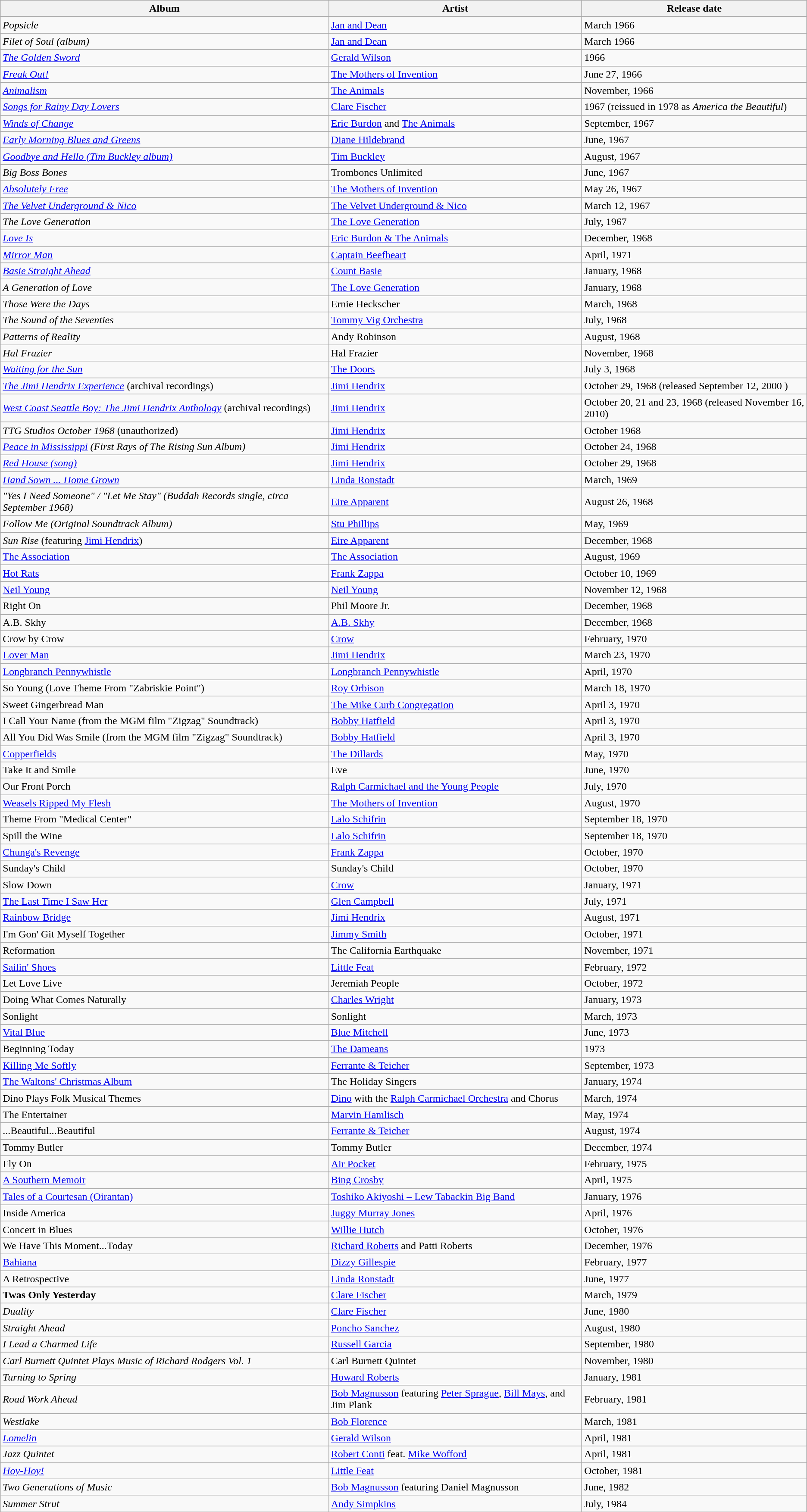<table class="wikitable">
<tr>
<th>Album</th>
<th>Artist</th>
<th>Release date</th>
</tr>
<tr>
<td><em>Popsicle</em></td>
<td><a href='#'>Jan and Dean</a></td>
<td>March 1966</td>
</tr>
<tr>
<td><em>Filet of Soul (album)</em></td>
<td><a href='#'>Jan and Dean</a></td>
<td>March 1966</td>
</tr>
<tr>
<td><em><a href='#'>The Golden Sword</a></em></td>
<td><a href='#'>Gerald Wilson</a></td>
<td>1966</td>
</tr>
<tr>
<td><em><a href='#'>Freak Out!</a></em></td>
<td><a href='#'>The Mothers of Invention</a></td>
<td>June 27, 1966</td>
</tr>
<tr>
<td><em><a href='#'>Animalism</a></em></td>
<td><a href='#'>The Animals</a></td>
<td>November, 1966</td>
</tr>
<tr>
<td><em><a href='#'>Songs for Rainy Day Lovers</a></em></td>
<td><a href='#'>Clare Fischer</a></td>
<td>1967 (reissued in 1978 as <em>America the Beautiful</em>)</td>
</tr>
<tr>
<td><em><a href='#'>Winds of Change</a></em></td>
<td><a href='#'>Eric Burdon</a> and <a href='#'>The Animals</a></td>
<td>September, 1967</td>
</tr>
<tr>
<td><em><a href='#'>Early Morning Blues and Greens</a></em></td>
<td><a href='#'>Diane Hildebrand</a></td>
<td>June, 1967</td>
</tr>
<tr>
<td><em><a href='#'>Goodbye and Hello (Tim Buckley album)</a></em></td>
<td><a href='#'>Tim Buckley</a></td>
<td>August, 1967</td>
</tr>
<tr>
<td><em>Big Boss Bones</em></td>
<td>Trombones Unlimited</td>
<td>June, 1967</td>
</tr>
<tr>
<td><em><a href='#'>Absolutely Free</a></em></td>
<td><a href='#'>The Mothers of Invention</a></td>
<td>May 26, 1967</td>
</tr>
<tr>
<td><em><a href='#'>The Velvet Underground & Nico</a></em></td>
<td><a href='#'>The Velvet Underground & Nico</a></td>
<td>March 12, 1967</td>
</tr>
<tr>
<td><em>The Love Generation</em></td>
<td><a href='#'>The Love Generation</a></td>
<td>July, 1967</td>
</tr>
<tr>
<td><em><a href='#'>Love Is</a></em></td>
<td><a href='#'>Eric Burdon & The Animals</a></td>
<td>December, 1968</td>
</tr>
<tr>
<td><em><a href='#'>Mirror Man</a></em></td>
<td><a href='#'>Captain Beefheart</a></td>
<td>April, 1971</td>
</tr>
<tr>
<td><em><a href='#'>Basie Straight Ahead</a></em></td>
<td><a href='#'>Count Basie</a></td>
<td>January, 1968</td>
</tr>
<tr>
<td><em>A Generation of Love</em></td>
<td><a href='#'>The Love Generation</a></td>
<td>January, 1968</td>
</tr>
<tr>
<td><em>Those Were the Days</em></td>
<td>Ernie Heckscher</td>
<td>March, 1968</td>
</tr>
<tr>
<td><em>The Sound of the Seventies</em></td>
<td><a href='#'>Tommy Vig Orchestra</a></td>
<td>July, 1968</td>
</tr>
<tr>
<td><em>Patterns of Reality</em></td>
<td>Andy Robinson</td>
<td>August, 1968</td>
</tr>
<tr>
<td><em>Hal Frazier</em></td>
<td>Hal Frazier</td>
<td>November, 1968</td>
</tr>
<tr>
<td><em><a href='#'>Waiting for the Sun</a></em></td>
<td><a href='#'>The Doors</a></td>
<td>July 3, 1968</td>
</tr>
<tr>
<td><em><a href='#'>The Jimi Hendrix Experience</a></em> (archival recordings)</td>
<td><a href='#'>Jimi Hendrix</a></td>
<td>October 29, 1968 (released September 12, 2000 )</td>
</tr>
<tr>
<td><em><a href='#'>West Coast Seattle Boy: The Jimi Hendrix Anthology</a></em> (archival recordings)</td>
<td><a href='#'>Jimi Hendrix</a></td>
<td>October 20, 21 and 23, 1968 (released November 16, 2010)</td>
</tr>
<tr>
<td><em>TTG Studios October 1968</em> (unauthorized)</td>
<td><a href='#'>Jimi Hendrix</a></td>
<td>October 1968</td>
</tr>
<tr>
<td><em><a href='#'>Peace in Mississippi</a> (First Rays of The Rising Sun Album)</em></td>
<td><a href='#'>Jimi Hendrix</a></td>
<td>October 24, 1968</td>
</tr>
<tr>
<td><em><a href='#'>Red House (song)</a></em></td>
<td><a href='#'>Jimi Hendrix</a></td>
<td>October 29, 1968</td>
</tr>
<tr>
<td><em><a href='#'>Hand Sown ... Home Grown</a></em></td>
<td><a href='#'>Linda Ronstadt</a></td>
<td>March, 1969</td>
</tr>
<tr>
<td><em>"Yes I Need Someone" / "Let Me Stay" (Buddah Records single, circa September 1968)</em></td>
<td><a href='#'>Eire Apparent</a></td>
<td>August 26, 1968</td>
</tr>
<tr>
<td><em>Follow Me (Original Soundtrack Album)</em></td>
<td><a href='#'>Stu Phillips</a></td>
<td>May, 1969</td>
</tr>
<tr>
<td><em>Sun Rise</em> (featuring <a href='#'>Jimi Hendrix</a>)<em></td>
<td><a href='#'>Eire Apparent</a></td>
<td>December, 1968</td>
</tr>
<tr>
<td></em><a href='#'>The Association</a><em></td>
<td><a href='#'>The Association</a></td>
<td>August, 1969</td>
</tr>
<tr>
<td></em><a href='#'>Hot Rats</a><em></td>
<td><a href='#'>Frank Zappa</a></td>
<td>October 10, 1969</td>
</tr>
<tr>
<td></em><a href='#'>Neil Young</a><em></td>
<td><a href='#'>Neil Young</a></td>
<td>November 12, 1968</td>
</tr>
<tr>
<td></em>Right On<em></td>
<td>Phil Moore Jr.</td>
<td>December, 1968</td>
</tr>
<tr>
<td></em>A.B. Skhy<em></td>
<td><a href='#'>A.B. Skhy</a></td>
<td>December, 1968</td>
</tr>
<tr>
<td></em>Crow by Crow<em></td>
<td><a href='#'>Crow</a></td>
<td>February, 1970</td>
</tr>
<tr>
<td></em><a href='#'>Lover Man</a><em></td>
<td><a href='#'>Jimi Hendrix</a></td>
<td>March 23, 1970</td>
</tr>
<tr>
<td></em><a href='#'>Longbranch Pennywhistle</a><em></td>
<td><a href='#'>Longbranch Pennywhistle</a></td>
<td>April, 1970</td>
</tr>
<tr>
<td></em>So Young (Love Theme From "Zabriskie Point")<em></td>
<td><a href='#'>Roy Orbison</a></td>
<td>March 18, 1970</td>
</tr>
<tr>
<td></em>Sweet Gingerbread Man<em></td>
<td><a href='#'>The Mike Curb Congregation</a></td>
<td>April 3, 1970</td>
</tr>
<tr>
<td></em>I Call Your Name (from the MGM film "Zigzag" Soundtrack)<em></td>
<td><a href='#'>Bobby Hatfield</a></td>
<td>April 3, 1970</td>
</tr>
<tr>
<td></em>All You Did Was Smile (from the MGM film "Zigzag" Soundtrack)<em></td>
<td><a href='#'>Bobby Hatfield</a></td>
<td>April 3, 1970</td>
</tr>
<tr>
<td></em><a href='#'>Copperfields</a><em></td>
<td><a href='#'>The Dillards</a></td>
<td>May, 1970</td>
</tr>
<tr>
<td></em>Take It and Smile<em></td>
<td>Eve</td>
<td>June, 1970</td>
</tr>
<tr>
<td></em>Our Front Porch<em></td>
<td><a href='#'>Ralph Carmichael and the Young People</a></td>
<td>July, 1970</td>
</tr>
<tr>
<td></em><a href='#'>Weasels Ripped My Flesh</a><em></td>
<td><a href='#'>The Mothers of Invention</a></td>
<td>August, 1970</td>
</tr>
<tr>
<td></em>Theme From "Medical Center"<em></td>
<td><a href='#'>Lalo Schifrin</a></td>
<td>September 18, 1970</td>
</tr>
<tr>
<td></em>Spill the Wine<em></td>
<td><a href='#'>Lalo Schifrin</a></td>
<td>September 18, 1970</td>
</tr>
<tr>
<td></em><a href='#'>Chunga's Revenge</a><em></td>
<td><a href='#'>Frank Zappa</a></td>
<td>October, 1970</td>
</tr>
<tr>
<td></em>Sunday's Child<em></td>
<td>Sunday's Child</td>
<td>October, 1970</td>
</tr>
<tr>
<td></em>Slow Down<em></td>
<td><a href='#'>Crow</a></td>
<td>January, 1971</td>
</tr>
<tr>
<td></em><a href='#'>The Last Time I Saw Her</a><em></td>
<td><a href='#'>Glen Campbell</a></td>
<td>July, 1971</td>
</tr>
<tr>
<td></em><a href='#'>Rainbow Bridge</a><em></td>
<td><a href='#'>Jimi Hendrix</a></td>
<td>August, 1971</td>
</tr>
<tr>
<td></em>I'm Gon' Git Myself Together<em></td>
<td><a href='#'>Jimmy Smith</a></td>
<td>October, 1971</td>
</tr>
<tr>
<td></em>Reformation<em></td>
<td>The California Earthquake</td>
<td>November, 1971</td>
</tr>
<tr>
<td></em><a href='#'>Sailin' Shoes</a><em></td>
<td><a href='#'>Little Feat</a></td>
<td>February, 1972</td>
</tr>
<tr>
<td></em>Let Love Live<em></td>
<td>Jeremiah People</td>
<td>October, 1972</td>
</tr>
<tr>
<td></em>Doing What Comes Naturally<em></td>
<td><a href='#'>Charles Wright</a></td>
<td>January, 1973</td>
</tr>
<tr>
<td></em>Sonlight<em></td>
<td>Sonlight</td>
<td>March, 1973</td>
</tr>
<tr>
<td></em><a href='#'>Vital Blue</a><em></td>
<td><a href='#'>Blue Mitchell</a></td>
<td>June, 1973</td>
</tr>
<tr>
<td></em>Beginning Today<em></td>
<td><a href='#'>The Dameans</a></td>
<td>1973</td>
</tr>
<tr>
<td></em><a href='#'>Killing Me Softly</a><em></td>
<td><a href='#'>Ferrante & Teicher</a></td>
<td>September, 1973</td>
</tr>
<tr>
<td></em><a href='#'>The Waltons' Christmas Album</a><em></td>
<td>The Holiday Singers</td>
<td>January, 1974</td>
</tr>
<tr>
<td></em>Dino Plays Folk Musical Themes<em></td>
<td><a href='#'>Dino</a> with the <a href='#'>Ralph Carmichael Orchestra</a> and Chorus</td>
<td>March, 1974</td>
</tr>
<tr>
<td></em>The Entertainer<em></td>
<td><a href='#'>Marvin Hamlisch</a></td>
<td>May, 1974</td>
</tr>
<tr>
<td></em>...Beautiful...Beautiful<em></td>
<td><a href='#'>Ferrante & Teicher</a></td>
<td>August, 1974</td>
</tr>
<tr>
<td></em>Tommy Butler<em></td>
<td>Tommy Butler</td>
<td>December, 1974</td>
</tr>
<tr>
<td></em>Fly On<em></td>
<td><a href='#'>Air Pocket</a></td>
<td>February, 1975</td>
</tr>
<tr>
<td></em><a href='#'>A Southern Memoir</a><em></td>
<td><a href='#'>Bing Crosby</a></td>
<td>April, 1975</td>
</tr>
<tr>
<td></em><a href='#'>Tales of a Courtesan (Oirantan)</a><em></td>
<td><a href='#'>Toshiko Akiyoshi – Lew Tabackin Big Band</a></td>
<td>January, 1976</td>
</tr>
<tr>
<td></em>Inside America<em></td>
<td><a href='#'>Juggy Murray Jones</a></td>
<td>April, 1976</td>
</tr>
<tr>
<td></em>Concert in Blues<em></td>
<td><a href='#'>Willie Hutch</a></td>
<td>October, 1976</td>
</tr>
<tr>
<td></em>We Have This Moment...Today<em></td>
<td><a href='#'>Richard Roberts</a> and Patti Roberts</td>
<td>December, 1976</td>
</tr>
<tr>
<td></em><a href='#'>Bahiana</a><em></td>
<td><a href='#'>Dizzy Gillespie</a></td>
<td>February, 1977</td>
</tr>
<tr>
<td></em>A Retrospective<em></td>
<td><a href='#'>Linda Ronstadt</a></td>
<td>June, 1977</td>
</tr>
<tr>
<td><strong>Twas Only Yesterday</em></td>
<td><a href='#'>Clare Fischer</a></td>
<td>March, 1979</td>
</tr>
<tr>
<td><em>Duality</em></td>
<td><a href='#'>Clare Fischer</a></td>
<td>June, 1980</td>
</tr>
<tr>
<td><em>Straight Ahead</em></td>
<td><a href='#'>Poncho Sanchez</a></td>
<td>August, 1980</td>
</tr>
<tr>
<td><em>I Lead a Charmed Life</em></td>
<td><a href='#'>Russell Garcia</a></td>
<td>September, 1980</td>
</tr>
<tr>
<td><em>Carl Burnett Quintet Plays Music of Richard Rodgers Vol. 1</em></td>
<td>Carl Burnett Quintet</td>
<td>November, 1980</td>
</tr>
<tr>
<td><em>Turning to Spring</em></td>
<td><a href='#'>Howard Roberts</a></td>
<td>January, 1981</td>
</tr>
<tr>
<td><em>Road Work Ahead</em></td>
<td><a href='#'>Bob Magnusson</a> featuring <a href='#'>Peter Sprague</a>, <a href='#'>Bill Mays</a>, and Jim Plank</td>
<td>February, 1981</td>
</tr>
<tr>
<td><em>Westlake</em></td>
<td><a href='#'>Bob Florence</a></td>
<td>March, 1981</td>
</tr>
<tr>
<td><em><a href='#'>Lomelin</a></em></td>
<td><a href='#'>Gerald Wilson</a></td>
<td>April, 1981</td>
</tr>
<tr>
<td><em>Jazz Quintet</em></td>
<td><a href='#'>Robert Conti</a> feat. <a href='#'>Mike Wofford</a></td>
<td>April, 1981</td>
</tr>
<tr>
<td><em><a href='#'>Hoy-Hoy!</a></em></td>
<td><a href='#'>Little Feat</a></td>
<td>October, 1981</td>
</tr>
<tr>
<td><em>Two Generations of Music</em></td>
<td><a href='#'>Bob Magnusson</a> featuring Daniel Magnusson</td>
<td>June, 1982</td>
</tr>
<tr>
<td><em>Summer Strut</em></td>
<td><a href='#'>Andy Simpkins</a></td>
<td>July, 1984</td>
</tr>
<tr>
</tr>
</table>
